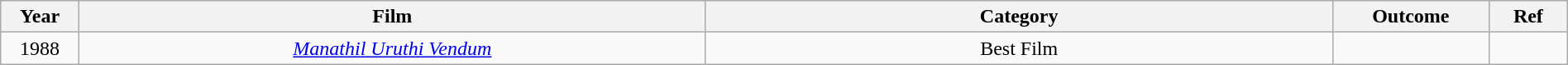<table class="wikitable" style="width:100%;">
<tr>
<th width=5%>Year</th>
<th style="width:40%;">Film</th>
<th style="width:40%;">Category</th>
<th style="width:10%;">Outcome</th>
<th style="width:5%;">Ref</th>
</tr>
<tr>
<td style="text-align:center;">1988</td>
<td style="text-align:center;"><em><a href='#'>Manathil Uruthi Vendum</a></em></td>
<td style="text-align:center;">Best Film</td>
<td></td>
<td></td>
</tr>
</table>
